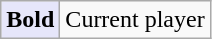<table class=wikitable>
<tr>
<td bgcolor=E6E6FA><strong>Bold</strong></td>
<td>Current player</td>
</tr>
</table>
